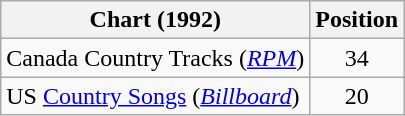<table class="wikitable sortable">
<tr>
<th scope="col">Chart (1992)</th>
<th scope="col">Position</th>
</tr>
<tr>
<td>Canada Country Tracks (<em><a href='#'>RPM</a></em>)</td>
<td align="center">34</td>
</tr>
<tr>
<td>US <a href='#'>Country Songs</a> (<em><a href='#'>Billboard</a></em>)</td>
<td align="center">20</td>
</tr>
</table>
